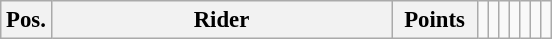<table class="wikitable" style="font-size: 95%">
<tr valign=top >
<th width=20px  valign=middle>Pos.</th>
<th width=220px valign=middle>Rider</th>
<th width=50px  valign=middle>Points</th>
<td></td>
<td></td>
<td></td>
<td></td>
<td></td>
<td></td>
<td><br>



































</td>
</tr>
</table>
